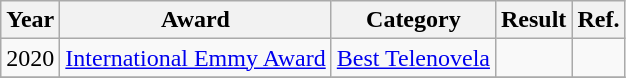<table class="wikitable">
<tr>
<th>Year</th>
<th>Award</th>
<th>Category</th>
<th>Result</th>
<th>Ref.</th>
</tr>
<tr>
<td>2020</td>
<td><a href='#'>International Emmy Award</a></td>
<td><a href='#'>Best Telenovela</a></td>
<td></td>
<td></td>
</tr>
<tr>
</tr>
</table>
